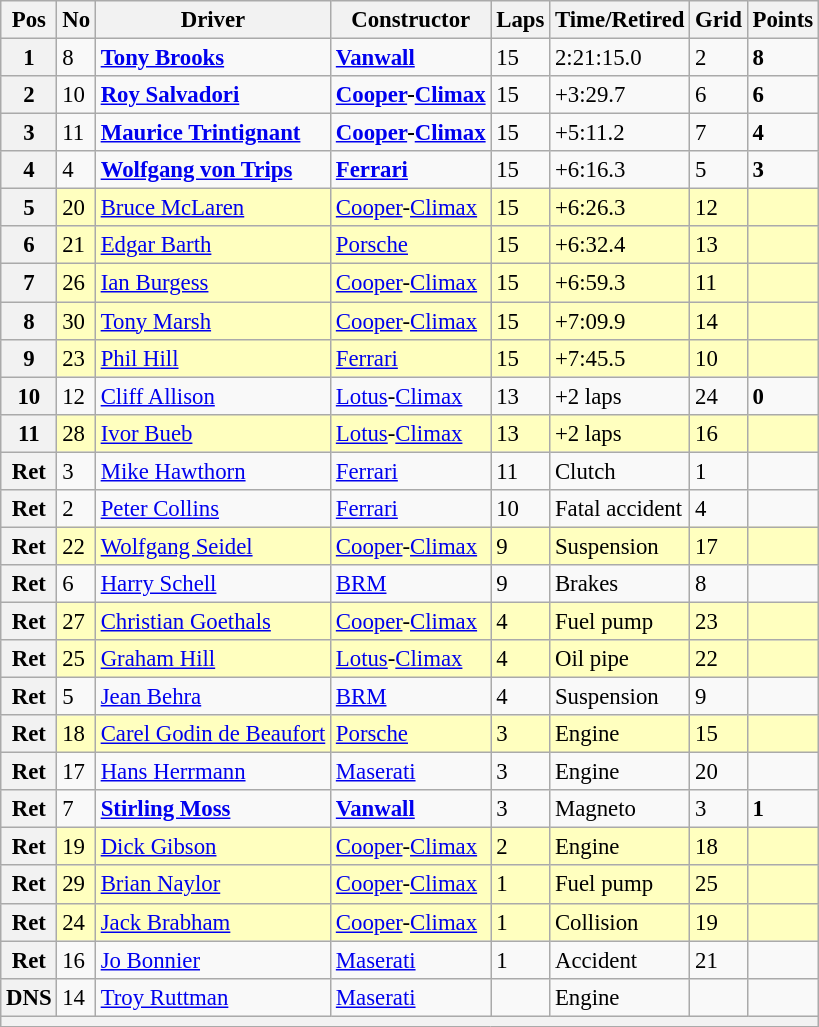<table class="wikitable" style="font-size: 95%;">
<tr>
<th>Pos</th>
<th>No</th>
<th>Driver</th>
<th>Constructor</th>
<th>Laps</th>
<th>Time/Retired</th>
<th>Grid</th>
<th>Points</th>
</tr>
<tr>
<th>1</th>
<td>8</td>
<td> <strong><a href='#'>Tony Brooks</a></strong></td>
<td><strong><a href='#'>Vanwall</a></strong></td>
<td>15</td>
<td>2:21:15.0</td>
<td>2</td>
<td><strong>8</strong></td>
</tr>
<tr>
<th>2</th>
<td>10</td>
<td> <strong><a href='#'>Roy Salvadori</a></strong></td>
<td><strong><a href='#'>Cooper</a>-<a href='#'>Climax</a></strong></td>
<td>15</td>
<td>+3:29.7</td>
<td>6</td>
<td><strong>6</strong></td>
</tr>
<tr>
<th>3</th>
<td>11</td>
<td> <strong><a href='#'>Maurice Trintignant</a></strong></td>
<td><strong><a href='#'>Cooper</a>-<a href='#'>Climax</a></strong></td>
<td>15</td>
<td>+5:11.2</td>
<td>7</td>
<td><strong>4</strong></td>
</tr>
<tr>
<th>4</th>
<td>4</td>
<td> <strong><a href='#'>Wolfgang von Trips</a></strong></td>
<td><strong><a href='#'>Ferrari</a></strong></td>
<td>15</td>
<td>+6:16.3</td>
<td>5</td>
<td><strong>3</strong></td>
</tr>
<tr>
<th>5</th>
<td style="background:#ffffbf;">20</td>
<td style="background:#ffffbf;"> <a href='#'>Bruce McLaren</a></td>
<td style="background:#ffffbf;"><a href='#'>Cooper</a>-<a href='#'>Climax</a></td>
<td style="background:#ffffbf;">15</td>
<td style="background:#ffffbf;">+6:26.3</td>
<td style="background:#ffffbf;">12</td>
<td style="background:#ffffbf;"></td>
</tr>
<tr>
<th>6</th>
<td style="background:#ffffbf;">21</td>
<td style="background:#ffffbf;"> <a href='#'>Edgar Barth</a></td>
<td style="background:#ffffbf;"><a href='#'>Porsche</a></td>
<td style="background:#ffffbf;">15</td>
<td style="background:#ffffbf;">+6:32.4</td>
<td style="background:#ffffbf;">13</td>
<td style="background:#ffffbf;"></td>
</tr>
<tr>
<th>7</th>
<td style="background:#ffffbf;">26</td>
<td style="background:#ffffbf;"> <a href='#'>Ian Burgess</a></td>
<td style="background:#ffffbf;"><a href='#'>Cooper</a>-<a href='#'>Climax</a></td>
<td style="background:#ffffbf;">15</td>
<td style="background:#ffffbf;">+6:59.3</td>
<td style="background:#ffffbf;">11</td>
<td style="background:#ffffbf;"></td>
</tr>
<tr>
<th>8</th>
<td style="background:#ffffbf;">30</td>
<td style="background:#ffffbf;"> <a href='#'>Tony Marsh</a></td>
<td style="background:#ffffbf;"><a href='#'>Cooper</a>-<a href='#'>Climax</a></td>
<td style="background:#ffffbf;">15</td>
<td style="background:#ffffbf;">+7:09.9</td>
<td style="background:#ffffbf;">14</td>
<td style="background:#ffffbf;"></td>
</tr>
<tr>
<th>9</th>
<td style="background:#ffffbf;">23</td>
<td style="background:#ffffbf;"> <a href='#'>Phil Hill</a></td>
<td style="background:#ffffbf;"><a href='#'>Ferrari</a></td>
<td style="background:#ffffbf;">15</td>
<td style="background:#ffffbf;">+7:45.5</td>
<td style="background:#ffffbf;">10</td>
<td style="background:#ffffbf;"></td>
</tr>
<tr>
<th>10</th>
<td>12</td>
<td> <a href='#'>Cliff Allison</a></td>
<td><a href='#'>Lotus</a>-<a href='#'>Climax</a></td>
<td>13</td>
<td>+2 laps</td>
<td>24</td>
<td><strong>0</strong></td>
</tr>
<tr>
<th>11</th>
<td style="background:#ffffbf;">28</td>
<td style="background:#ffffbf;"> <a href='#'>Ivor Bueb</a></td>
<td style="background:#ffffbf;"><a href='#'>Lotus</a>-<a href='#'>Climax</a></td>
<td style="background:#ffffbf;">13</td>
<td style="background:#ffffbf;">+2 laps</td>
<td style="background:#ffffbf;">16</td>
<td style="background:#ffffbf;"></td>
</tr>
<tr>
<th>Ret</th>
<td>3</td>
<td> <a href='#'>Mike Hawthorn</a></td>
<td><a href='#'>Ferrari</a></td>
<td>11</td>
<td>Clutch</td>
<td>1</td>
<td></td>
</tr>
<tr>
<th>Ret</th>
<td>2</td>
<td> <a href='#'>Peter Collins</a></td>
<td><a href='#'>Ferrari</a></td>
<td>10</td>
<td>Fatal accident</td>
<td>4</td>
<td></td>
</tr>
<tr>
<th>Ret</th>
<td style="background:#ffffbf;">22</td>
<td style="background:#ffffbf;"> <a href='#'>Wolfgang Seidel</a></td>
<td style="background:#ffffbf;"><a href='#'>Cooper</a>-<a href='#'>Climax</a></td>
<td style="background:#ffffbf;">9</td>
<td style="background:#ffffbf;">Suspension</td>
<td style="background:#ffffbf;">17</td>
<td style="background:#ffffbf;"></td>
</tr>
<tr>
<th>Ret</th>
<td>6</td>
<td> <a href='#'>Harry Schell</a></td>
<td><a href='#'>BRM</a></td>
<td>9</td>
<td>Brakes</td>
<td>8</td>
<td></td>
</tr>
<tr>
<th>Ret</th>
<td style="background:#ffffbf;">27</td>
<td style="background:#ffffbf;"> <a href='#'>Christian Goethals</a></td>
<td style="background:#ffffbf;"><a href='#'>Cooper</a>-<a href='#'>Climax</a></td>
<td style="background:#ffffbf;">4</td>
<td style="background:#ffffbf;">Fuel pump</td>
<td style="background:#ffffbf;">23</td>
<td style="background:#ffffbf;"></td>
</tr>
<tr>
<th>Ret</th>
<td style="background:#ffffbf;">25</td>
<td style="background:#ffffbf;"> <a href='#'>Graham Hill</a></td>
<td style="background:#ffffbf;"><a href='#'>Lotus</a>-<a href='#'>Climax</a></td>
<td style="background:#ffffbf;">4</td>
<td style="background:#ffffbf;">Oil pipe</td>
<td style="background:#ffffbf;">22</td>
<td style="background:#ffffbf;"></td>
</tr>
<tr>
<th>Ret</th>
<td>5</td>
<td> <a href='#'>Jean Behra</a></td>
<td><a href='#'>BRM</a></td>
<td>4</td>
<td>Suspension</td>
<td>9</td>
<td></td>
</tr>
<tr>
<th>Ret</th>
<td style="background:#ffffbf;">18</td>
<td style="background:#ffffbf;"> <a href='#'>Carel Godin de Beaufort</a></td>
<td style="background:#ffffbf;"><a href='#'>Porsche</a></td>
<td style="background:#ffffbf;">3</td>
<td style="background:#ffffbf;">Engine</td>
<td style="background:#ffffbf;">15</td>
<td style="background:#ffffbf;"></td>
</tr>
<tr>
<th>Ret</th>
<td>17</td>
<td> <a href='#'>Hans Herrmann</a></td>
<td><a href='#'>Maserati</a></td>
<td>3</td>
<td>Engine</td>
<td>20</td>
<td></td>
</tr>
<tr>
<th>Ret</th>
<td>7</td>
<td> <strong><a href='#'>Stirling Moss</a></strong></td>
<td><strong><a href='#'>Vanwall</a></strong></td>
<td>3</td>
<td>Magneto</td>
<td>3</td>
<td><strong>1</strong></td>
</tr>
<tr>
<th>Ret</th>
<td style="background:#ffffbf;">19</td>
<td style="background:#ffffbf;"> <a href='#'>Dick Gibson</a></td>
<td style="background:#ffffbf;"><a href='#'>Cooper</a>-<a href='#'>Climax</a></td>
<td style="background:#ffffbf;">2</td>
<td style="background:#ffffbf;">Engine</td>
<td style="background:#ffffbf;">18</td>
<td style="background:#ffffbf;"></td>
</tr>
<tr>
<th>Ret</th>
<td style="background:#ffffbf;">29</td>
<td style="background:#ffffbf;"> <a href='#'>Brian Naylor</a></td>
<td style="background:#ffffbf;"><a href='#'>Cooper</a>-<a href='#'>Climax</a></td>
<td style="background:#ffffbf;">1</td>
<td style="background:#ffffbf;">Fuel pump</td>
<td style="background:#ffffbf;">25</td>
<td style="background:#ffffbf;"></td>
</tr>
<tr>
<th>Ret</th>
<td style="background:#ffffbf;">24</td>
<td style="background:#ffffbf;"> <a href='#'>Jack Brabham</a></td>
<td style="background:#ffffbf;"><a href='#'>Cooper</a>-<a href='#'>Climax</a></td>
<td style="background:#ffffbf;">1</td>
<td style="background:#ffffbf;">Collision</td>
<td style="background:#ffffbf;">19</td>
<td style="background:#ffffbf;"></td>
</tr>
<tr>
<th>Ret</th>
<td>16</td>
<td> <a href='#'>Jo Bonnier</a></td>
<td><a href='#'>Maserati</a></td>
<td>1</td>
<td>Accident</td>
<td>21</td>
<td></td>
</tr>
<tr>
<th>DNS</th>
<td>14</td>
<td> <a href='#'>Troy Ruttman</a></td>
<td><a href='#'>Maserati</a></td>
<td></td>
<td>Engine</td>
<td></td>
<td></td>
</tr>
<tr>
<th colspan="8"></th>
</tr>
</table>
